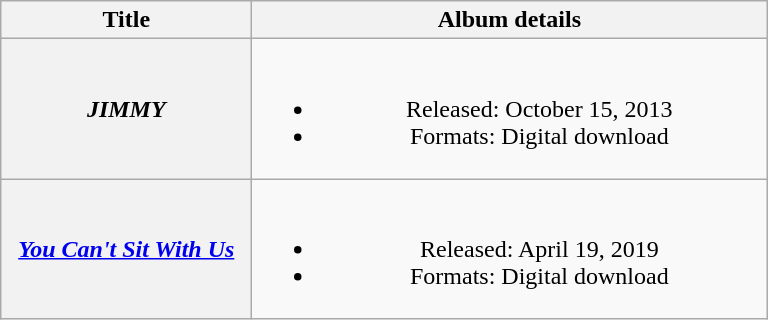<table class="wikitable plainrowheaders" style="text-align:center;">
<tr>
<th scope="col" style="width:10em;">Title</th>
<th scope="col" style="width:21em;">Album details</th>
</tr>
<tr>
<th scope="row"><em>JIMMY</em></th>
<td><br><ul><li>Released: October 15, 2013</li><li>Formats: Digital download</li></ul></td>
</tr>
<tr>
<th scope="row"><em><a href='#'>You Can't Sit With Us</a></em></th>
<td><br><ul><li>Released: April 19, 2019</li><li>Formats: Digital download</li></ul></td>
</tr>
</table>
